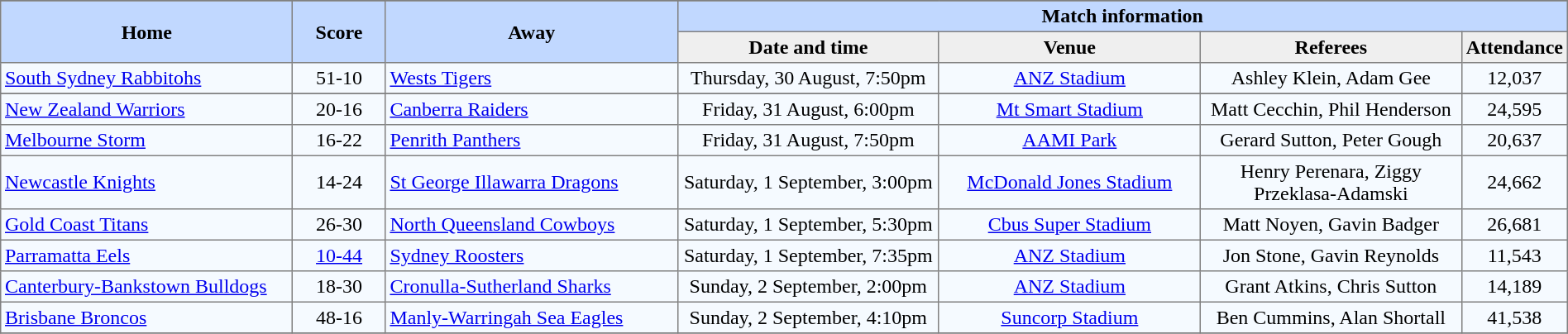<table border="1" cellpadding="3" cellspacing="0" style="border-collapse:collapse; text-align:center; width:100%;">
<tr style="background:#c1d8ff;">
</tr>
<tr style="background:#c1d8ff;">
<th rowspan="2" style="width:19%;">Home</th>
<th rowspan="2" style="width:6%;">Score</th>
<th rowspan="2" style="width:19%;">Away</th>
<th colspan=6>Match information</th>
</tr>
<tr style="background:#efefef;">
<th width=17%>Date and time</th>
<th width=17%>Venue</th>
<th width=17%>Referees</th>
<th width=5%>Attendance</th>
</tr>
<tr style="text-align:center; background:#f5faff;">
<td align="left"> <a href='#'>South Sydney Rabbitohs</a></td>
<td>51-10</td>
<td align="left"> <a href='#'>Wests Tigers</a></td>
<td>Thursday, 30 August, 7:50pm</td>
<td><a href='#'>ANZ Stadium</a></td>
<td>Ashley Klein, Adam Gee</td>
<td>12,037</td>
</tr>
<tr style="background:#c1d8ff;">
</tr>
<tr style="text-align:center; background:#f5faff;">
<td align="left"> <a href='#'>New Zealand Warriors</a></td>
<td>20-16</td>
<td align="left"> <a href='#'>Canberra Raiders</a></td>
<td>Friday, 31 August, 6:00pm</td>
<td><a href='#'>Mt Smart Stadium</a></td>
<td>Matt Cecchin, Phil Henderson</td>
<td>24,595</td>
</tr>
<tr style="text-align:center; background:#f5faff;">
<td align="left"> <a href='#'>Melbourne Storm</a></td>
<td>16-22</td>
<td align="left"> <a href='#'>Penrith Panthers</a></td>
<td>Friday, 31 August, 7:50pm</td>
<td><a href='#'>AAMI Park</a></td>
<td>Gerard Sutton, Peter Gough</td>
<td>20,637</td>
</tr>
<tr style="text-align:center; background:#f5faff;">
<td align="left"> <a href='#'>Newcastle Knights</a></td>
<td>14-24</td>
<td align="left"> <a href='#'>St George Illawarra Dragons</a></td>
<td>Saturday, 1 September, 3:00pm</td>
<td><a href='#'>McDonald Jones Stadium</a></td>
<td>Henry Perenara, Ziggy Przeklasa-Adamski</td>
<td>24,662</td>
</tr>
<tr style="text-align:center; background:#f5faff;">
<td align="left"> <a href='#'>Gold Coast Titans</a></td>
<td>26-30</td>
<td align="left"> <a href='#'>North Queensland Cowboys</a></td>
<td>Saturday, 1 September, 5:30pm</td>
<td><a href='#'>Cbus Super Stadium</a></td>
<td>Matt Noyen, Gavin Badger</td>
<td>26,681</td>
</tr>
<tr style="text-align:center; background:#f5faff;">
<td align="left"> <a href='#'>Parramatta Eels</a></td>
<td><a href='#'>10-44</a></td>
<td align="left"> <a href='#'>Sydney Roosters</a></td>
<td>Saturday, 1 September, 7:35pm</td>
<td><a href='#'>ANZ Stadium</a></td>
<td>Jon Stone, Gavin Reynolds</td>
<td>11,543</td>
</tr>
<tr style="text-align:center; background:#f5faff;">
<td align="left"> <a href='#'>Canterbury-Bankstown Bulldogs</a></td>
<td>18-30</td>
<td align="left"> <a href='#'>Cronulla-Sutherland Sharks</a></td>
<td>Sunday, 2 September, 2:00pm</td>
<td><a href='#'>ANZ Stadium</a></td>
<td>Grant Atkins, Chris Sutton</td>
<td>14,189</td>
</tr>
<tr style="text-align:center; background:#f5faff;">
<td align="left"> <a href='#'>Brisbane Broncos</a></td>
<td>48-16</td>
<td align="left"> <a href='#'>Manly-Warringah Sea Eagles</a></td>
<td>Sunday, 2 September, 4:10pm</td>
<td><a href='#'>Suncorp Stadium</a></td>
<td>Ben Cummins, Alan Shortall</td>
<td>41,538</td>
</tr>
<tr ! colspan=12 | Source:>
</tr>
</table>
